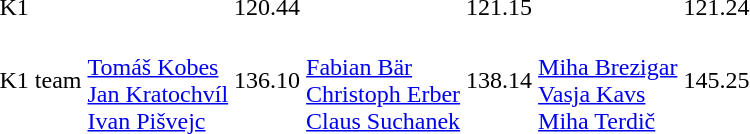<table>
<tr>
<td>K1</td>
<td></td>
<td>120.44</td>
<td></td>
<td>121.15</td>
<td></td>
<td>121.24</td>
</tr>
<tr>
<td>K1 team</td>
<td><br><a href='#'>Tomáš Kobes</a><br><a href='#'>Jan Kratochvíl</a><br><a href='#'>Ivan Pišvejc</a></td>
<td>136.10</td>
<td><br><a href='#'>Fabian Bär</a><br><a href='#'>Christoph Erber</a><br><a href='#'>Claus Suchanek</a></td>
<td>138.14</td>
<td><br><a href='#'>Miha Brezigar</a><br><a href='#'>Vasja Kavs</a><br><a href='#'>Miha Terdič</a></td>
<td>145.25</td>
</tr>
</table>
